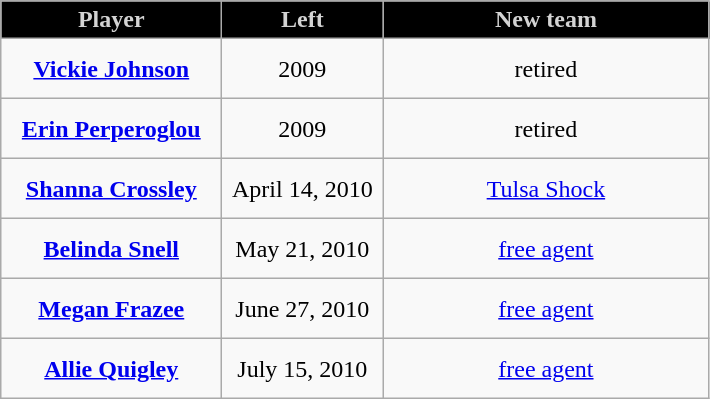<table class="wikitable" style="text-align: center">
<tr align="center"  bgcolor="#dddddd">
<td style="background:#000000;color:#D3D3D3; width:140px"><strong>Player</strong></td>
<td style="background:#000000;color:#D3D3D3; width:100px"><strong>Left</strong></td>
<td style="background:#000000;color:#D3D3D3; width:210px"><strong>New team</strong></td>
</tr>
<tr style="height:40px">
<td><strong><a href='#'>Vickie Johnson</a></strong></td>
<td>2009</td>
<td>retired</td>
</tr>
<tr style="height:40px">
<td><strong><a href='#'>Erin Perperoglou</a></strong></td>
<td>2009</td>
<td>retired</td>
</tr>
<tr style="height:40px">
<td><strong><a href='#'>Shanna Crossley</a></strong></td>
<td>April 14, 2010</td>
<td><a href='#'>Tulsa Shock</a></td>
</tr>
<tr style="height:40px">
<td><strong><a href='#'>Belinda Snell</a></strong></td>
<td>May 21, 2010</td>
<td><a href='#'>free agent</a></td>
</tr>
<tr style="height:40px">
<td><strong><a href='#'>Megan Frazee</a></strong></td>
<td>June 27, 2010</td>
<td><a href='#'>free agent</a></td>
</tr>
<tr style="height:40px">
<td><strong><a href='#'>Allie Quigley</a></strong></td>
<td>July 15, 2010</td>
<td><a href='#'>free agent</a></td>
</tr>
</table>
